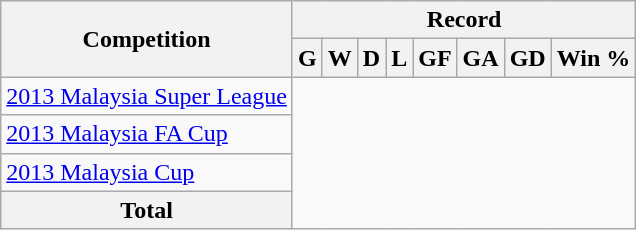<table class="wikitable" style="text-align: center">
<tr>
<th rowspan=2>Competition</th>
<th colspan=9>Record</th>
</tr>
<tr>
<th>G</th>
<th>W</th>
<th>D</th>
<th>L</th>
<th>GF</th>
<th>GA</th>
<th>GD</th>
<th>Win %</th>
</tr>
<tr>
<td style="text-align: left"><a href='#'>2013 Malaysia Super League</a><br></td>
</tr>
<tr>
<td style="text-align: left"><a href='#'>2013 Malaysia FA Cup</a><br></td>
</tr>
<tr>
<td style="text-align: left"><a href='#'>2013 Malaysia Cup</a><br></td>
</tr>
<tr>
<th>Total<br></th>
</tr>
</table>
